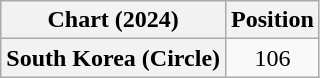<table class="wikitable plainrowheaders" style="text-align:center">
<tr>
<th scope="col">Chart (2024)</th>
<th scope="col">Position</th>
</tr>
<tr>
<th scope="row">South Korea (Circle)</th>
<td>106</td>
</tr>
</table>
